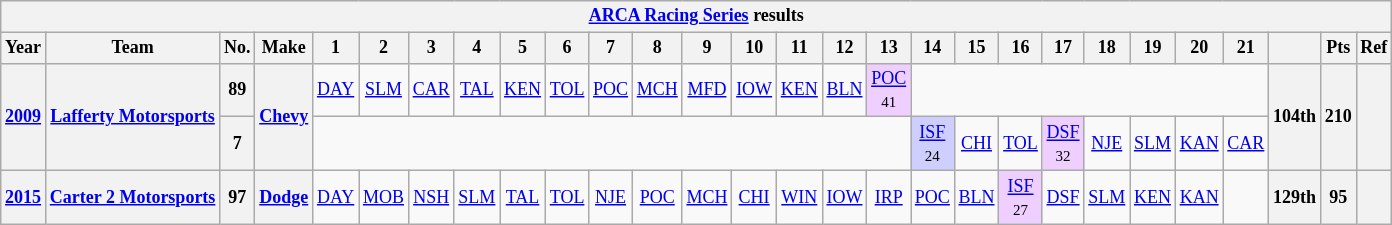<table class="wikitable" style="text-align:center; font-size:75%">
<tr>
<th colspan=45><a href='#'>ARCA Racing Series</a> results</th>
</tr>
<tr>
<th>Year</th>
<th>Team</th>
<th>No.</th>
<th>Make</th>
<th>1</th>
<th>2</th>
<th>3</th>
<th>4</th>
<th>5</th>
<th>6</th>
<th>7</th>
<th>8</th>
<th>9</th>
<th>10</th>
<th>11</th>
<th>12</th>
<th>13</th>
<th>14</th>
<th>15</th>
<th>16</th>
<th>17</th>
<th>18</th>
<th>19</th>
<th>20</th>
<th>21</th>
<th></th>
<th>Pts</th>
<th>Ref</th>
</tr>
<tr>
<th rowspan=2><a href='#'>2009</a></th>
<th rowspan=2><a href='#'>Lafferty Motorsports</a></th>
<th>89</th>
<th rowspan=2><a href='#'>Chevy</a></th>
<td><a href='#'>DAY</a></td>
<td><a href='#'>SLM</a></td>
<td><a href='#'>CAR</a></td>
<td><a href='#'>TAL</a></td>
<td><a href='#'>KEN</a></td>
<td><a href='#'>TOL</a></td>
<td><a href='#'>POC</a></td>
<td><a href='#'>MCH</a></td>
<td><a href='#'>MFD</a></td>
<td><a href='#'>IOW</a></td>
<td><a href='#'>KEN</a></td>
<td><a href='#'>BLN</a></td>
<td style="background:#EFCFFF;"><a href='#'>POC</a><br><small>41</small></td>
<td colspan=8></td>
<th rowspan=2>104th</th>
<th rowspan=2>210</th>
<th rowspan=2></th>
</tr>
<tr>
<th>7</th>
<td colspan=13></td>
<td style="background:#CFCFFF;"><a href='#'>ISF</a><br><small>24</small></td>
<td><a href='#'>CHI</a></td>
<td><a href='#'>TOL</a></td>
<td style="background:#EFCFFF;"><a href='#'>DSF</a><br><small>32</small></td>
<td><a href='#'>NJE</a></td>
<td><a href='#'>SLM</a></td>
<td><a href='#'>KAN</a></td>
<td><a href='#'>CAR</a></td>
</tr>
<tr>
<th><a href='#'>2015</a></th>
<th><a href='#'>Carter 2 Motorsports</a></th>
<th>97</th>
<th><a href='#'>Dodge</a></th>
<td><a href='#'>DAY</a></td>
<td><a href='#'>MOB</a></td>
<td><a href='#'>NSH</a></td>
<td><a href='#'>SLM</a></td>
<td><a href='#'>TAL</a></td>
<td><a href='#'>TOL</a></td>
<td><a href='#'>NJE</a></td>
<td><a href='#'>POC</a></td>
<td><a href='#'>MCH</a></td>
<td><a href='#'>CHI</a></td>
<td><a href='#'>WIN</a></td>
<td><a href='#'>IOW</a></td>
<td><a href='#'>IRP</a></td>
<td><a href='#'>POC</a></td>
<td><a href='#'>BLN</a></td>
<td style="background:#EFCFFF;"><a href='#'>ISF</a><br><small>27</small></td>
<td><a href='#'>DSF</a></td>
<td><a href='#'>SLM</a></td>
<td><a href='#'>KEN</a></td>
<td><a href='#'>KAN</a></td>
<td></td>
<th>129th</th>
<th>95</th>
<th></th>
</tr>
</table>
